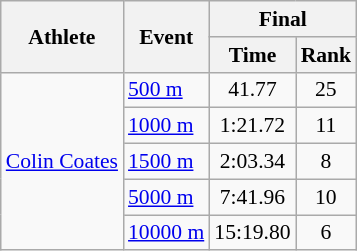<table class="wikitable" style="font-size:90%">
<tr>
<th rowspan="2">Athlete</th>
<th rowspan="2">Event</th>
<th colspan="2">Final</th>
</tr>
<tr>
<th>Time</th>
<th>Rank</th>
</tr>
<tr align="center">
<td align="left" rowspan=5><a href='#'>Colin Coates</a></td>
<td align="left"><a href='#'>500 m</a></td>
<td>41.77</td>
<td>25</td>
</tr>
<tr align="center">
<td align="left"><a href='#'>1000 m</a></td>
<td>1:21.72</td>
<td>11</td>
</tr>
<tr align="center">
<td align="left"><a href='#'>1500 m</a></td>
<td>2:03.34</td>
<td>8</td>
</tr>
<tr align="center">
<td align="left"><a href='#'>5000 m</a></td>
<td>7:41.96</td>
<td>10</td>
</tr>
<tr align="center">
<td align="left"><a href='#'>10000 m</a></td>
<td>15:19.80</td>
<td>6</td>
</tr>
</table>
